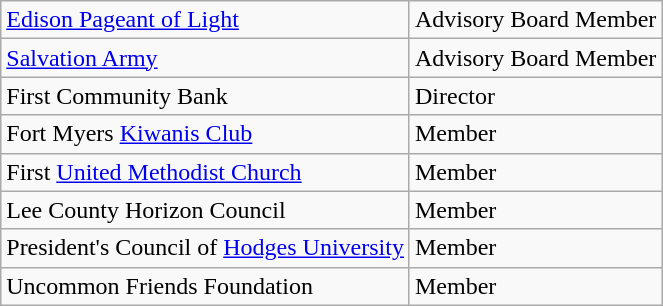<table class="wikitable">
<tr>
<td><a href='#'>Edison Pageant of Light</a></td>
<td>Advisory Board Member</td>
</tr>
<tr>
<td><a href='#'>Salvation Army</a></td>
<td>Advisory Board Member</td>
</tr>
<tr>
<td>First Community Bank</td>
<td>Director</td>
</tr>
<tr>
<td>Fort Myers <a href='#'>Kiwanis Club</a></td>
<td>Member</td>
</tr>
<tr>
<td>First <a href='#'>United Methodist Church</a></td>
<td>Member</td>
</tr>
<tr>
<td>Lee County Horizon Council</td>
<td>Member</td>
</tr>
<tr>
<td>President's Council of <a href='#'>Hodges University</a></td>
<td>Member</td>
</tr>
<tr>
<td>Uncommon Friends Foundation</td>
<td>Member</td>
</tr>
</table>
